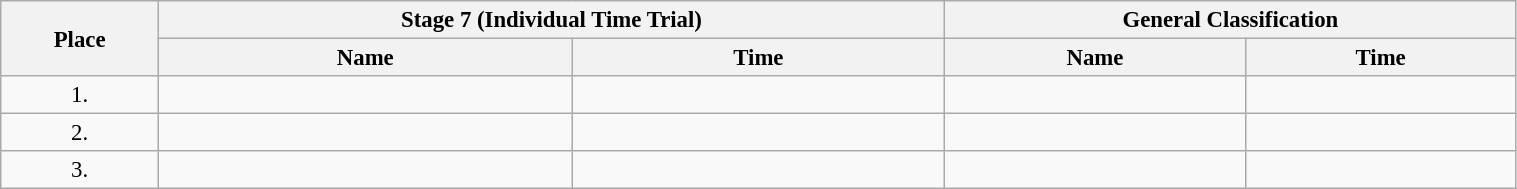<table class=wikitable style="font-size:95%" width="80%">
<tr>
<th rowspan="2">Place</th>
<th colspan="2">Stage 7 (Individual Time Trial)</th>
<th colspan="2">General Classification</th>
</tr>
<tr>
<th>Name</th>
<th>Time</th>
<th>Name</th>
<th>Time</th>
</tr>
<tr>
<td align="center">1.</td>
<td></td>
<td></td>
<td></td>
<td></td>
</tr>
<tr>
<td align="center">2.</td>
<td></td>
<td></td>
<td></td>
<td></td>
</tr>
<tr>
<td align="center">3.</td>
<td></td>
<td></td>
<td></td>
<td></td>
</tr>
</table>
